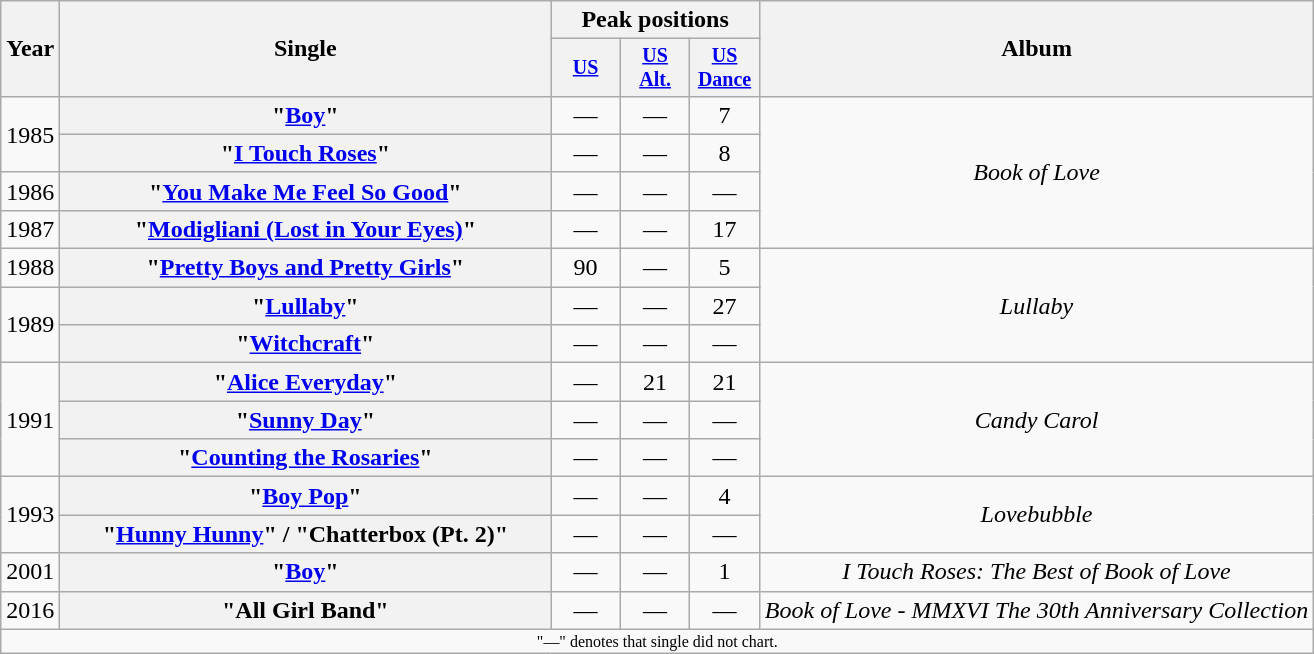<table class="wikitable plainrowheaders" style="text-align:center;">
<tr>
<th rowspan="2">Year</th>
<th rowspan="2" style="width:20em;">Single</th>
<th colspan="3">Peak positions</th>
<th rowspan="2">Album</th>
</tr>
<tr style="font-size:smaller;">
<th width="40"><a href='#'>US</a><br></th>
<th width="40"><a href='#'>US<br>Alt.</a><br></th>
<th width="40"><a href='#'>US Dance</a><br></th>
</tr>
<tr>
<td rowspan="2">1985</td>
<th scope="row">"<a href='#'>Boy</a>"</th>
<td>—</td>
<td>—</td>
<td>7</td>
<td rowspan="4"><em>Book of Love</em></td>
</tr>
<tr>
<th scope="row">"<a href='#'>I Touch Roses</a>"</th>
<td>—</td>
<td>—</td>
<td>8</td>
</tr>
<tr>
<td>1986</td>
<th scope="row">"<a href='#'>You Make Me Feel So Good</a>"</th>
<td>—</td>
<td>—</td>
<td>—</td>
</tr>
<tr>
<td>1987</td>
<th scope="row">"<a href='#'>Modigliani (Lost in Your Eyes)</a>"</th>
<td>—</td>
<td>—</td>
<td>17</td>
</tr>
<tr>
<td>1988</td>
<th scope="row">"<a href='#'>Pretty Boys and Pretty Girls</a>"</th>
<td>90</td>
<td>—</td>
<td>5</td>
<td rowspan="3"><em>Lullaby</em></td>
</tr>
<tr>
<td rowspan="2">1989</td>
<th scope="row">"<a href='#'>Lullaby</a>"</th>
<td>—</td>
<td>—</td>
<td>27</td>
</tr>
<tr>
<th scope="row">"<a href='#'>Witchcraft</a>"</th>
<td>—</td>
<td>—</td>
<td>—</td>
</tr>
<tr>
<td rowspan="3">1991</td>
<th scope="row">"<a href='#'>Alice Everyday</a>"</th>
<td>—</td>
<td>21</td>
<td>21</td>
<td rowspan="3"><em>Candy Carol</em></td>
</tr>
<tr>
<th scope="row">"<a href='#'>Sunny Day</a>"</th>
<td>—</td>
<td>—</td>
<td>—</td>
</tr>
<tr>
<th scope="row">"<a href='#'>Counting the Rosaries</a>"</th>
<td>—</td>
<td>—</td>
<td>—</td>
</tr>
<tr>
<td rowspan="2">1993</td>
<th scope="row">"<a href='#'>Boy Pop</a>"</th>
<td>—</td>
<td>—</td>
<td>4</td>
<td rowspan="2"><em>Lovebubble</em></td>
</tr>
<tr>
<th scope="row">"<a href='#'>Hunny Hunny</a>" / "Chatterbox (Pt. 2)"</th>
<td>—</td>
<td>—</td>
<td>—</td>
</tr>
<tr>
<td>2001</td>
<th scope="row">"<a href='#'>Boy</a>" </th>
<td>—</td>
<td>—</td>
<td>1</td>
<td><em>I Touch Roses: The Best of Book of Love</em></td>
</tr>
<tr>
<td>2016</td>
<th scope="row">"All Girl Band"</th>
<td>—</td>
<td>—</td>
<td>—</td>
<td><em>Book of Love - MMXVI The 30th Anniversary Collection</em></td>
</tr>
<tr>
<td colspan="6" style="text-align:center; font-size:8pt;">"—" denotes that single did not chart.</td>
</tr>
</table>
